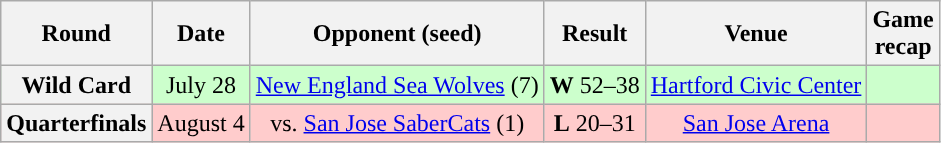<table class="wikitable" style="text-align:center">
<tr>
<th>Round</th>
<th>Date</th>
<th>Opponent (seed)</th>
<th>Result</th>
<th>Venue</th>
<th>Game<br>recap</th>
</tr>
<tr style="background:#cfc">
<th>Wild Card</th>
<td>July 28</td>
<td><a href='#'>New England Sea Wolves</a> (7)</td>
<td><strong>W</strong> 52–38</td>
<td><a href='#'>Hartford Civic Center</a></td>
<td></td>
</tr>
<tr style="background:#fcc">
<th>Quarterfinals</th>
<td>August 4</td>
<td>vs. <a href='#'>San Jose SaberCats</a> (1)</td>
<td><strong>L</strong> 20–31</td>
<td><a href='#'>San Jose Arena</a></td>
<td></td>
</tr>
</table>
